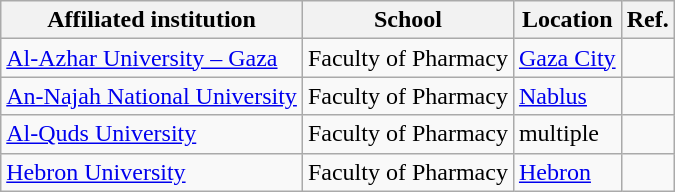<table class="wikitable sortable">
<tr>
<th>Affiliated institution</th>
<th>School</th>
<th>Location</th>
<th>Ref.</th>
</tr>
<tr>
<td><a href='#'>Al-Azhar University – Gaza</a></td>
<td>Faculty of Pharmacy</td>
<td><a href='#'>Gaza City</a></td>
<td></td>
</tr>
<tr>
<td><a href='#'>An-Najah National University</a></td>
<td>Faculty of Pharmacy</td>
<td><a href='#'>Nablus</a></td>
<td></td>
</tr>
<tr>
<td><a href='#'>Al-Quds University</a></td>
<td>Faculty of Pharmacy</td>
<td>multiple</td>
<td></td>
</tr>
<tr>
<td><a href='#'>Hebron University</a></td>
<td>Faculty of Pharmacy</td>
<td><a href='#'>Hebron</a></td>
<td></td>
</tr>
</table>
